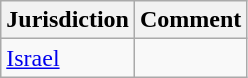<table class="wikitable">
<tr>
<th>Jurisdiction</th>
<th>Comment<br></th>
</tr>
<tr>
<td><a href='#'>Israel</a></td>
<td></td>
</tr>
</table>
